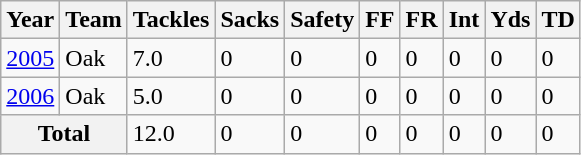<table class="wikitable">
<tr>
<th>Year</th>
<th>Team</th>
<th>Tackles</th>
<th>Sacks</th>
<th>Safety</th>
<th>FF</th>
<th>FR</th>
<th>Int</th>
<th>Yds</th>
<th>TD</th>
</tr>
<tr>
<td><a href='#'>2005</a></td>
<td>Oak</td>
<td>7.0</td>
<td>0</td>
<td>0</td>
<td>0</td>
<td>0</td>
<td>0</td>
<td>0</td>
<td>0</td>
</tr>
<tr>
<td><a href='#'>2006</a></td>
<td>Oak</td>
<td>5.0</td>
<td>0</td>
<td>0</td>
<td>0</td>
<td>0</td>
<td>0</td>
<td>0</td>
<td>0</td>
</tr>
<tr>
<th colspan=2 align=center>Total</th>
<td>12.0</td>
<td>0</td>
<td>0</td>
<td>0</td>
<td>0</td>
<td>0</td>
<td>0</td>
<td>0</td>
</tr>
</table>
